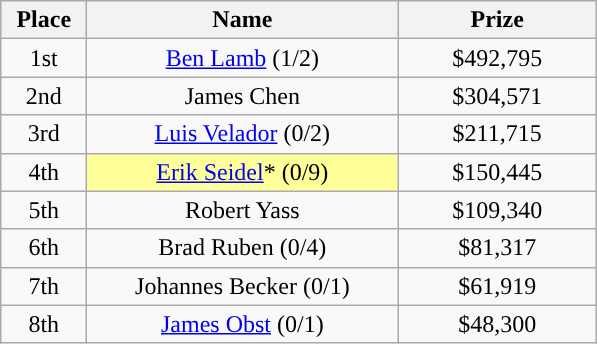<table class="wikitable">
<tr>
<th width="50">Place</th>
<th width="200">Name</th>
<th width="125">Prize</th>
</tr>
<tr>
<td align = "center">1st</td>
<td align = "center"> <a href='#'>Ben Lamb</a> (1/2)</td>
<td align = "center">$492,795</td>
</tr>
<tr>
<td align = "center">2nd</td>
<td align = "center"> James Chen</td>
<td align = "center">$304,571</td>
</tr>
<tr>
<td align = "center">3rd</td>
<td align = "center"> <a href='#'>Luis Velador</a> (0/2)</td>
<td align = "center">$211,715</td>
</tr>
<tr>
<td align = "center">4th</td>
<td align="center" style="background-color:#FFFF99;"> <a href='#'>Erik Seidel</a>* (0/9)</td>
<td align = "center">$150,445</td>
</tr>
<tr>
<td align = "center">5th</td>
<td align = "center"> Robert Yass</td>
<td align = "center">$109,340</td>
</tr>
<tr>
<td align = "center">6th</td>
<td align = "center"> Brad Ruben (0/4)</td>
<td align = "center">$81,317</td>
</tr>
<tr>
<td align = "center">7th</td>
<td align = "center"> Johannes Becker (0/1)</td>
<td align = "center">$61,919</td>
</tr>
<tr>
<td align = "center">8th</td>
<td align = "center"> <a href='#'>James Obst</a> (0/1)</td>
<td align = "center">$48,300</td>
</tr>
</table>
